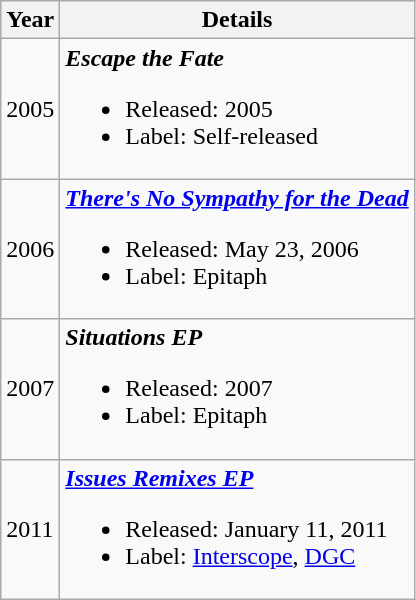<table class="wikitable">
<tr>
<th scope="col">Year</th>
<th scope="col">Details</th>
</tr>
<tr>
<td>2005</td>
<td><strong><em>Escape the Fate</em></strong><br><ul><li>Released: 2005</li><li>Label: Self-released</li></ul></td>
</tr>
<tr>
<td>2006</td>
<td><strong><em><a href='#'>There's No Sympathy for the Dead</a></em></strong><br><ul><li>Released: May 23, 2006</li><li>Label: Epitaph</li></ul></td>
</tr>
<tr>
<td>2007</td>
<td><strong><em>Situations EP</em></strong><br><ul><li>Released: 2007</li><li>Label: Epitaph</li></ul></td>
</tr>
<tr>
<td>2011</td>
<td><strong><em><a href='#'>Issues Remixes EP</a></em></strong><br><ul><li>Released: 	January 11, 2011</li><li>Label: <a href='#'>Interscope</a>, <a href='#'>DGC</a></li></ul></td>
</tr>
</table>
